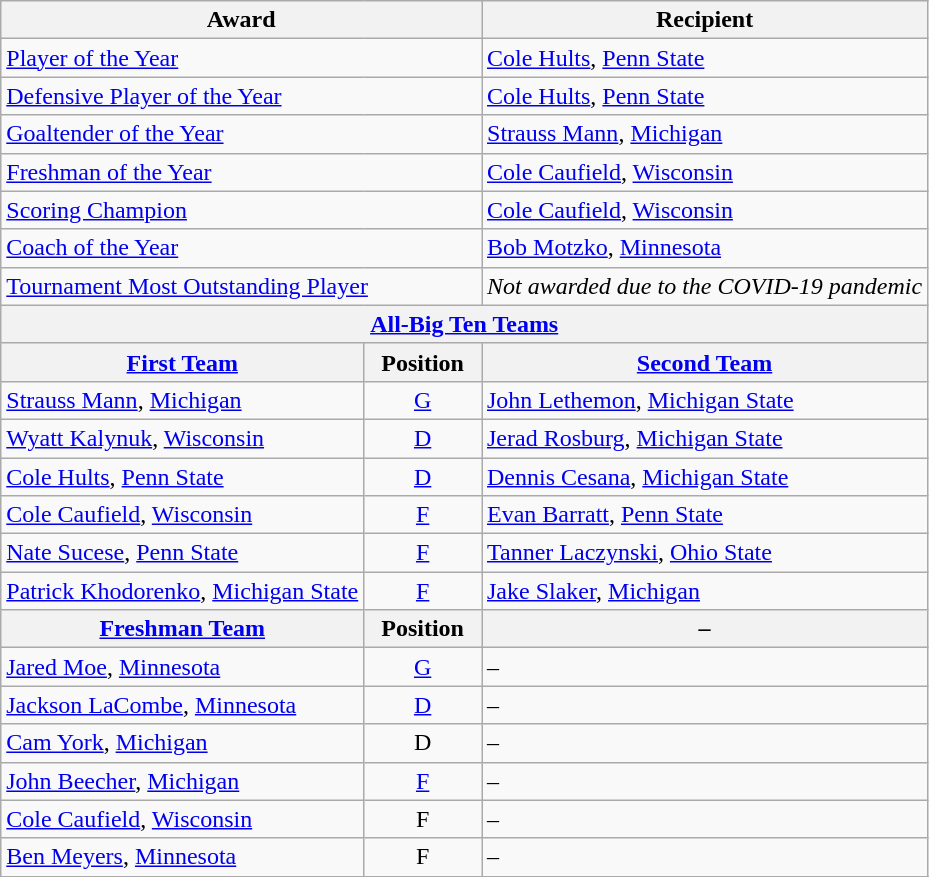<table class="wikitable">
<tr>
<th colspan=2>Award</th>
<th>Recipient</th>
</tr>
<tr>
<td colspan=2><a href='#'>Player of the Year</a></td>
<td><a href='#'>Cole Hults</a>, <a href='#'>Penn State</a></td>
</tr>
<tr>
<td colspan=2><a href='#'>Defensive Player of the Year</a></td>
<td><a href='#'>Cole Hults</a>, <a href='#'>Penn State</a></td>
</tr>
<tr>
<td colspan=2><a href='#'>Goaltender of the Year</a></td>
<td><a href='#'>Strauss Mann</a>, <a href='#'>Michigan</a></td>
</tr>
<tr>
<td colspan=2><a href='#'>Freshman of the Year</a></td>
<td><a href='#'>Cole Caufield</a>, <a href='#'>Wisconsin</a></td>
</tr>
<tr>
<td colspan=2><a href='#'>Scoring Champion</a></td>
<td><a href='#'>Cole Caufield</a>, <a href='#'>Wisconsin</a></td>
</tr>
<tr>
<td colspan=2><a href='#'>Coach of the Year</a></td>
<td><a href='#'>Bob Motzko</a>, <a href='#'>Minnesota</a></td>
</tr>
<tr>
<td colspan=2><a href='#'>Tournament Most Outstanding Player</a></td>
<td><em>Not awarded due to the COVID-19 pandemic</em></td>
</tr>
<tr>
<th colspan=3><a href='#'>All-Big Ten Teams</a></th>
</tr>
<tr>
<th><a href='#'>First Team</a></th>
<th>  Position  </th>
<th><a href='#'>Second Team</a></th>
</tr>
<tr>
<td><a href='#'>Strauss Mann</a>, <a href='#'>Michigan</a></td>
<td align=center><a href='#'>G</a></td>
<td><a href='#'>John Lethemon</a>, <a href='#'>Michigan State</a></td>
</tr>
<tr>
<td><a href='#'>Wyatt Kalynuk</a>, <a href='#'>Wisconsin</a></td>
<td align=center><a href='#'>D</a></td>
<td><a href='#'>Jerad Rosburg</a>, <a href='#'>Michigan State</a></td>
</tr>
<tr>
<td><a href='#'>Cole Hults</a>, <a href='#'>Penn State</a></td>
<td align=center><a href='#'>D</a></td>
<td><a href='#'>Dennis Cesana</a>, <a href='#'>Michigan State</a></td>
</tr>
<tr>
<td><a href='#'>Cole Caufield</a>, <a href='#'>Wisconsin</a></td>
<td align=center><a href='#'>F</a></td>
<td><a href='#'>Evan Barratt</a>, <a href='#'>Penn State</a></td>
</tr>
<tr>
<td><a href='#'>Nate Sucese</a>, <a href='#'>Penn State</a></td>
<td align=center><a href='#'>F</a></td>
<td><a href='#'>Tanner Laczynski</a>, <a href='#'>Ohio State</a></td>
</tr>
<tr>
<td><a href='#'>Patrick Khodorenko</a>, <a href='#'>Michigan State</a></td>
<td align=center><a href='#'>F</a></td>
<td><a href='#'>Jake Slaker</a>, <a href='#'>Michigan</a></td>
</tr>
<tr>
<th><a href='#'>Freshman Team</a></th>
<th>  Position  </th>
<th>–</th>
</tr>
<tr>
<td><a href='#'>Jared Moe</a>, <a href='#'>Minnesota</a></td>
<td align=center><a href='#'>G</a></td>
<td>–</td>
</tr>
<tr>
<td><a href='#'>Jackson LaCombe</a>, <a href='#'>Minnesota</a></td>
<td align=center><a href='#'>D</a></td>
<td>–</td>
</tr>
<tr>
<td><a href='#'>Cam York</a>, <a href='#'>Michigan</a></td>
<td align=center>D</td>
<td>–</td>
</tr>
<tr>
<td><a href='#'>John Beecher</a>, <a href='#'>Michigan</a></td>
<td align=center><a href='#'>F</a></td>
<td>–</td>
</tr>
<tr>
<td><a href='#'>Cole Caufield</a>, <a href='#'>Wisconsin</a></td>
<td align=center>F</td>
<td>–</td>
</tr>
<tr>
<td><a href='#'>Ben Meyers</a>, <a href='#'>Minnesota</a></td>
<td align=center>F</td>
<td>–</td>
</tr>
<tr>
</tr>
</table>
